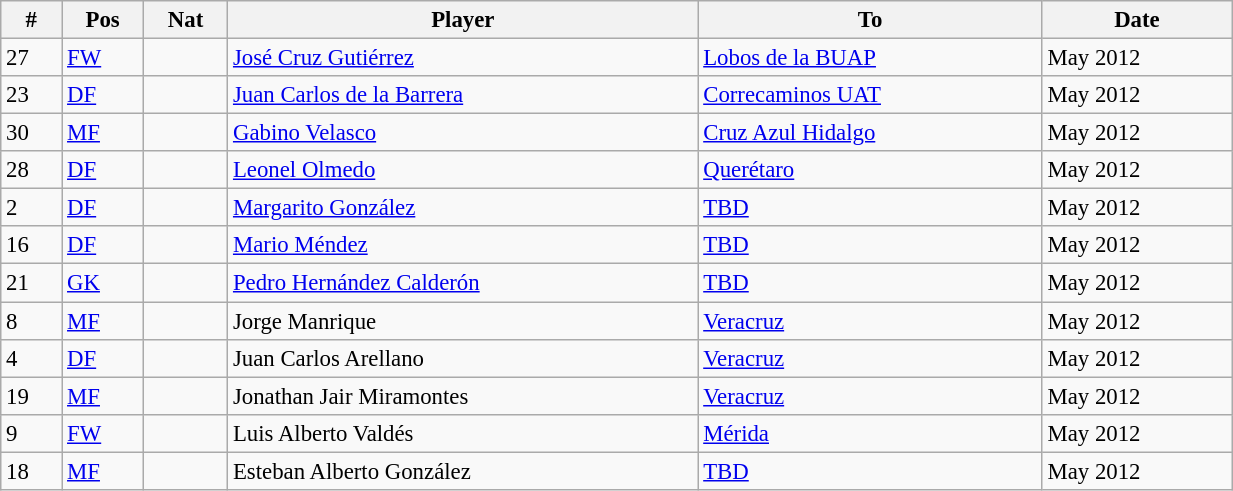<table class="wikitable" style="width:65%; text-align:center; font-size:95%; text-align:left;">
<tr>
<th><strong>#</strong></th>
<th><strong>Pos</strong></th>
<th><strong>Nat</strong></th>
<th><strong>Player</strong></th>
<th><strong>To</strong></th>
<th><strong>Date</strong></th>
</tr>
<tr>
<td>27</td>
<td><a href='#'>FW</a></td>
<td></td>
<td><a href='#'>José Cruz Gutiérrez</a></td>
<td><a href='#'>Lobos de la BUAP</a></td>
<td>May 2012</td>
</tr>
<tr>
<td>23</td>
<td><a href='#'>DF</a></td>
<td></td>
<td><a href='#'>Juan Carlos de la Barrera</a></td>
<td><a href='#'>Correcaminos UAT</a></td>
<td>May 2012</td>
</tr>
<tr>
<td>30</td>
<td><a href='#'>MF</a></td>
<td></td>
<td><a href='#'>Gabino Velasco</a></td>
<td><a href='#'>Cruz Azul Hidalgo</a></td>
<td>May 2012</td>
</tr>
<tr>
<td>28</td>
<td><a href='#'>DF</a></td>
<td></td>
<td><a href='#'>Leonel Olmedo</a></td>
<td><a href='#'>Querétaro</a></td>
<td>May 2012</td>
</tr>
<tr>
<td>2</td>
<td><a href='#'>DF</a></td>
<td></td>
<td><a href='#'>Margarito González</a></td>
<td><a href='#'>TBD</a></td>
<td>May 2012</td>
</tr>
<tr>
<td>16</td>
<td><a href='#'>DF</a></td>
<td></td>
<td><a href='#'>Mario Méndez</a></td>
<td><a href='#'>TBD</a></td>
<td>May 2012</td>
</tr>
<tr>
<td>21</td>
<td><a href='#'>GK</a></td>
<td></td>
<td><a href='#'>Pedro Hernández Calderón</a></td>
<td><a href='#'>TBD</a></td>
<td>May 2012</td>
</tr>
<tr>
<td>8</td>
<td><a href='#'>MF</a></td>
<td></td>
<td>Jorge Manrique</td>
<td><a href='#'>Veracruz</a></td>
<td>May 2012</td>
</tr>
<tr>
<td>4</td>
<td><a href='#'>DF</a></td>
<td></td>
<td>Juan Carlos Arellano</td>
<td><a href='#'>Veracruz</a></td>
<td>May 2012</td>
</tr>
<tr>
<td>19</td>
<td><a href='#'>MF</a></td>
<td></td>
<td>Jonathan Jair Miramontes</td>
<td><a href='#'>Veracruz</a></td>
<td>May 2012</td>
</tr>
<tr>
<td>9</td>
<td><a href='#'>FW</a></td>
<td></td>
<td>Luis Alberto Valdés</td>
<td><a href='#'>Mérida</a></td>
<td>May 2012</td>
</tr>
<tr>
<td>18</td>
<td><a href='#'>MF</a></td>
<td></td>
<td>Esteban Alberto González</td>
<td><a href='#'>TBD</a></td>
<td>May 2012</td>
</tr>
</table>
